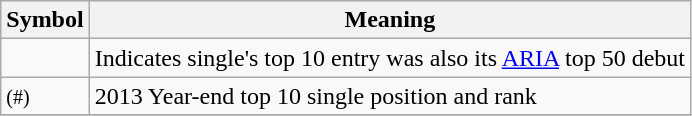<table Class="wikitable">
<tr>
<th>Symbol</th>
<th>Meaning</th>
</tr>
<tr '>
<td></td>
<td>Indicates single's top 10 entry was also its <a href='#'>ARIA</a> top 50 debut</td>
</tr>
<tr>
<td><small>(#)</small></td>
<td>2013 Year-end top 10 single position and rank </td>
</tr>
<tr>
</tr>
</table>
